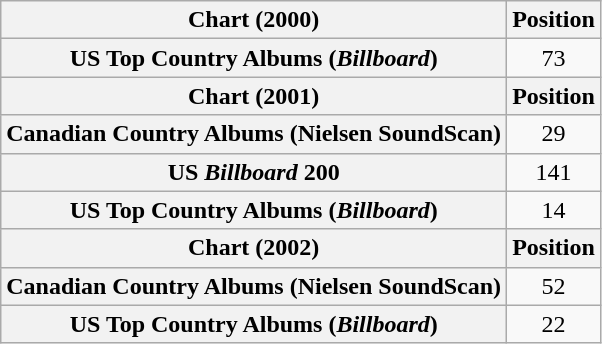<table class="wikitable plainrowheaders" style="text-align:center">
<tr>
<th scope="col">Chart (2000)</th>
<th scope="col">Position</th>
</tr>
<tr>
<th scope="row">US Top Country Albums (<em>Billboard</em>)</th>
<td>73</td>
</tr>
<tr>
<th scope="col">Chart (2001)</th>
<th scope="col">Position</th>
</tr>
<tr>
<th scope="row">Canadian Country Albums (Nielsen SoundScan)</th>
<td>29</td>
</tr>
<tr>
<th scope="row">US <em>Billboard</em> 200</th>
<td>141</td>
</tr>
<tr>
<th scope="row">US Top Country Albums (<em>Billboard</em>)</th>
<td>14</td>
</tr>
<tr>
<th scope="col">Chart (2002)</th>
<th scope="col">Position</th>
</tr>
<tr>
<th scope="row">Canadian Country Albums (Nielsen SoundScan)</th>
<td>52</td>
</tr>
<tr>
<th scope="row">US Top Country Albums (<em>Billboard</em>)</th>
<td>22</td>
</tr>
</table>
